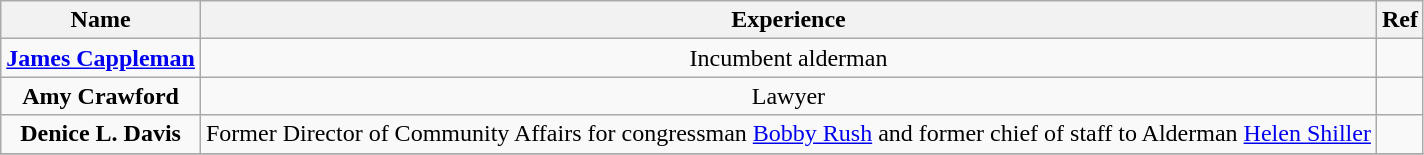<table class="wikitable" style="text-align:center">
<tr>
<th>Name</th>
<th>Experience</th>
<th>Ref</th>
</tr>
<tr>
<td><strong><a href='#'>James Cappleman</a></strong></td>
<td>Incumbent alderman</td>
<td></td>
</tr>
<tr>
<td><strong>Amy Crawford</strong></td>
<td>Lawyer</td>
<td></td>
</tr>
<tr>
<td><strong>Denice L. Davis</strong></td>
<td>Former Director of Community Affairs for congressman <a href='#'>Bobby Rush</a> and former chief of staff to Alderman <a href='#'>Helen Shiller</a></td>
<td></td>
</tr>
<tr>
</tr>
</table>
